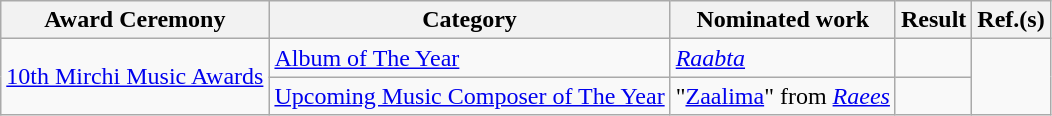<table class="wikitable">
<tr>
<th>Award Ceremony</th>
<th>Category</th>
<th>Nominated work</th>
<th>Result</th>
<th>Ref.(s)</th>
</tr>
<tr>
<td rowspan=2><a href='#'>10th Mirchi Music Awards</a></td>
<td><a href='#'>Album of The Year</a></td>
<td><em><a href='#'>Raabta</a></em></td>
<td></td>
<td rowspan=2></td>
</tr>
<tr>
<td><a href='#'>Upcoming Music Composer of The Year</a></td>
<td>"<a href='#'>Zaalima</a>" from <em><a href='#'>Raees</a></em></td>
<td></td>
</tr>
</table>
